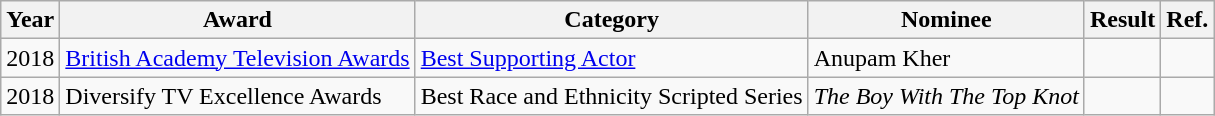<table class="wikitable sortable">
<tr>
<th>Year</th>
<th>Award</th>
<th>Category</th>
<th>Nominee</th>
<th>Result</th>
<th scope="col" class="unsortable">Ref.</th>
</tr>
<tr>
<td>2018</td>
<td><a href='#'>British Academy Television Awards</a></td>
<td><a href='#'>Best Supporting Actor</a></td>
<td>Anupam Kher</td>
<td></td>
<td style="text-align:center;"></td>
</tr>
<tr>
<td>2018</td>
<td>Diversify TV Excellence Awards</td>
<td>Best Race and Ethnicity Scripted Series</td>
<td><em>The Boy With The Top Knot</em></td>
<td></td>
<td style="text-align:center;"></td>
</tr>
</table>
